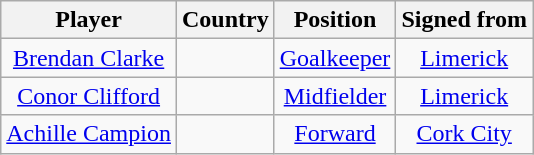<table class="wikitable" style="text-align:center">
<tr>
<th>Player</th>
<th>Country</th>
<th>Position</th>
<th>Signed from</th>
</tr>
<tr>
<td><a href='#'>Brendan Clarke</a></td>
<td></td>
<td><a href='#'>Goalkeeper</a></td>
<td> <a href='#'>Limerick</a></td>
</tr>
<tr>
<td><a href='#'>Conor Clifford</a></td>
<td></td>
<td><a href='#'>Midfielder</a></td>
<td> <a href='#'>Limerick</a></td>
</tr>
<tr>
<td><a href='#'>Achille Campion</a></td>
<td></td>
<td><a href='#'>Forward</a></td>
<td> <a href='#'>Cork City</a></td>
</tr>
</table>
